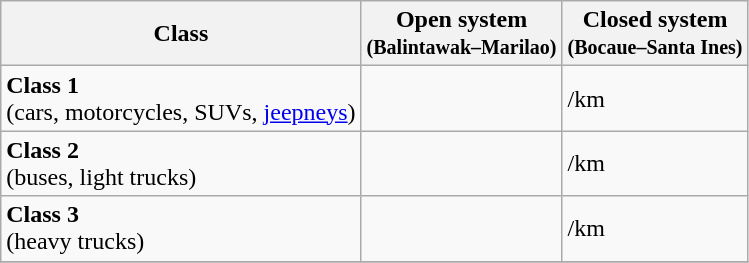<table class="wikitable">
<tr>
<th>Class</th>
<th>Open system<br><small>(Balintawak–Marilao)</small></th>
<th>Closed system<br><small>(Bocaue–Santa Ines)</small></th>
</tr>
<tr>
<td><strong>Class 1</strong><br>(cars, motorcycles, SUVs, <a href='#'>jeepneys</a>)</td>
<td></td>
<td>/km </td>
</tr>
<tr>
<td><strong>Class 2</strong><br>(buses, light trucks)</td>
<td></td>
<td>/km</td>
</tr>
<tr>
<td><strong>Class 3</strong><br>(heavy trucks)</td>
<td></td>
<td>/km</td>
</tr>
<tr>
</tr>
</table>
